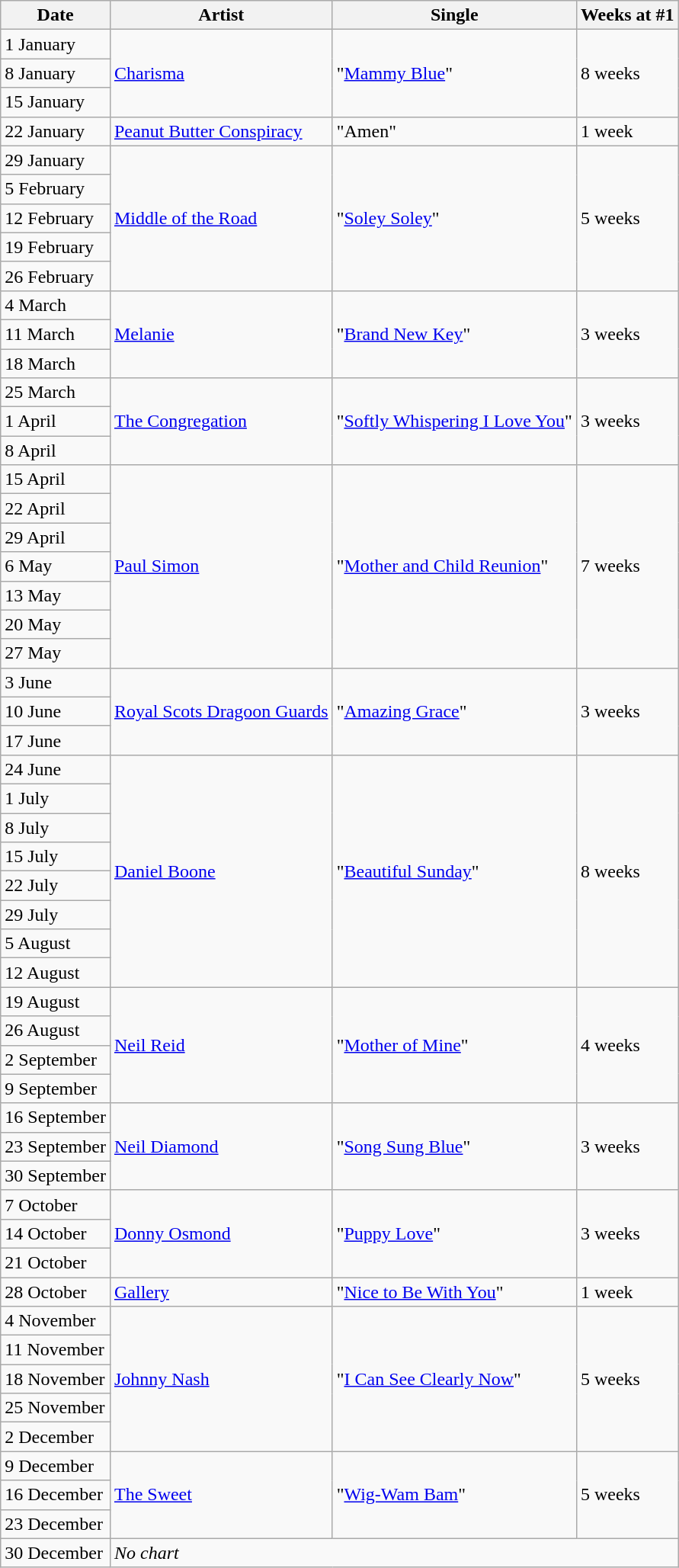<table class="wikitable">
<tr>
<th>Date</th>
<th>Artist</th>
<th>Single</th>
<th>Weeks at #1</th>
</tr>
<tr>
<td>1 January</td>
<td rowspan="3"><a href='#'>Charisma</a></td>
<td rowspan="3">"<a href='#'>Mammy Blue</a>"</td>
<td rowspan="3">8 weeks</td>
</tr>
<tr>
<td>8 January</td>
</tr>
<tr>
<td>15 January</td>
</tr>
<tr>
<td>22 January</td>
<td><a href='#'>Peanut Butter Conspiracy</a></td>
<td>"Amen"</td>
<td>1 week</td>
</tr>
<tr>
<td>29 January</td>
<td rowspan="5"><a href='#'>Middle of the Road</a></td>
<td rowspan="5">"<a href='#'>Soley Soley</a>"</td>
<td rowspan="5">5 weeks</td>
</tr>
<tr>
<td>5 February</td>
</tr>
<tr>
<td>12 February</td>
</tr>
<tr>
<td>19 February</td>
</tr>
<tr>
<td>26 February</td>
</tr>
<tr>
<td>4 March</td>
<td rowspan="3"><a href='#'>Melanie</a></td>
<td rowspan="3">"<a href='#'>Brand New Key</a>"</td>
<td rowspan="3">3 weeks</td>
</tr>
<tr>
<td>11 March</td>
</tr>
<tr>
<td>18 March</td>
</tr>
<tr>
<td>25 March</td>
<td rowspan="3"><a href='#'>The Congregation</a></td>
<td rowspan="3">"<a href='#'>Softly Whispering I Love You</a>"</td>
<td rowspan="3">3 weeks</td>
</tr>
<tr>
<td>1 April</td>
</tr>
<tr>
<td>8 April</td>
</tr>
<tr>
<td>15 April</td>
<td rowspan="7"><a href='#'>Paul Simon</a></td>
<td rowspan="7">"<a href='#'>Mother and Child Reunion</a>"</td>
<td rowspan="7">7 weeks</td>
</tr>
<tr>
<td>22 April</td>
</tr>
<tr>
<td>29 April</td>
</tr>
<tr>
<td>6 May</td>
</tr>
<tr>
<td>13 May</td>
</tr>
<tr>
<td>20 May</td>
</tr>
<tr>
<td>27 May</td>
</tr>
<tr>
<td>3 June</td>
<td rowspan="3"><a href='#'>Royal Scots Dragoon Guards</a></td>
<td rowspan="3">"<a href='#'>Amazing Grace</a>"</td>
<td rowspan="3">3 weeks</td>
</tr>
<tr>
<td>10 June</td>
</tr>
<tr>
<td>17 June</td>
</tr>
<tr>
<td>24 June</td>
<td rowspan="8"><a href='#'>Daniel Boone</a></td>
<td rowspan="8">"<a href='#'>Beautiful Sunday</a>"</td>
<td rowspan="8">8 weeks</td>
</tr>
<tr>
<td>1 July</td>
</tr>
<tr>
<td>8 July</td>
</tr>
<tr>
<td>15 July</td>
</tr>
<tr>
<td>22 July</td>
</tr>
<tr>
<td>29 July</td>
</tr>
<tr>
<td>5 August</td>
</tr>
<tr>
<td>12 August</td>
</tr>
<tr>
<td>19 August</td>
<td rowspan="4"><a href='#'>Neil Reid</a></td>
<td rowspan="4">"<a href='#'>Mother of Mine</a>"</td>
<td rowspan="4">4 weeks</td>
</tr>
<tr>
<td>26 August</td>
</tr>
<tr>
<td>2 September</td>
</tr>
<tr>
<td>9 September</td>
</tr>
<tr>
<td>16 September</td>
<td rowspan="3"><a href='#'>Neil Diamond</a></td>
<td rowspan="3">"<a href='#'>Song Sung Blue</a>"</td>
<td rowspan="3">3 weeks</td>
</tr>
<tr>
<td>23 September</td>
</tr>
<tr>
<td>30 September</td>
</tr>
<tr>
<td>7 October</td>
<td rowspan="3"><a href='#'>Donny Osmond</a></td>
<td rowspan="3">"<a href='#'>Puppy Love</a>"</td>
<td rowspan="3">3 weeks</td>
</tr>
<tr>
<td>14 October</td>
</tr>
<tr>
<td>21 October</td>
</tr>
<tr>
<td>28 October</td>
<td><a href='#'>Gallery</a></td>
<td>"<a href='#'>Nice to Be With You</a>"</td>
<td>1 week</td>
</tr>
<tr>
<td>4 November</td>
<td rowspan="5"><a href='#'>Johnny Nash</a></td>
<td rowspan="5">"<a href='#'>I Can See Clearly Now</a>"</td>
<td rowspan="5">5 weeks</td>
</tr>
<tr>
<td>11 November</td>
</tr>
<tr>
<td>18 November</td>
</tr>
<tr>
<td>25 November</td>
</tr>
<tr>
<td>2 December</td>
</tr>
<tr>
<td>9 December</td>
<td rowspan="3"><a href='#'>The Sweet</a></td>
<td rowspan="3">"<a href='#'>Wig-Wam Bam</a>"</td>
<td rowspan="3">5 weeks</td>
</tr>
<tr>
<td>16 December</td>
</tr>
<tr>
<td>23 December</td>
</tr>
<tr>
<td>30 December</td>
<td colspan="3"><em>No chart</em></td>
</tr>
</table>
